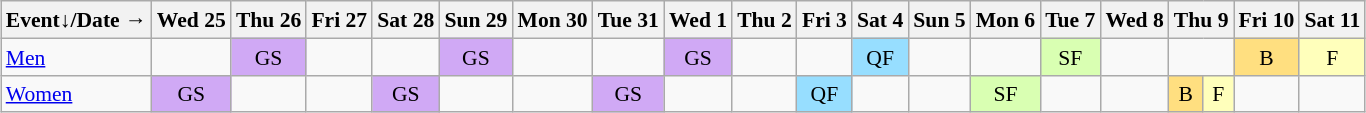<table class="wikitable" style="text-align:center;margin:0.5em auto;font-size:90%;line-height:1.25em">
<tr>
<th>Event↓/Date →</th>
<th>Wed 25</th>
<th>Thu 26</th>
<th>Fri 27</th>
<th>Sat 28</th>
<th>Sun 29</th>
<th>Mon 30</th>
<th>Tue 31</th>
<th>Wed 1</th>
<th>Thu 2</th>
<th>Fri 3</th>
<th>Sat 4</th>
<th>Sun 5</th>
<th>Mon 6</th>
<th>Tue 7</th>
<th>Wed 8</th>
<th colspan=2>Thu 9</th>
<th>Fri 10</th>
<th>Sat 11</th>
</tr>
<tr>
<td style="text-align:left"><a href='#'>Men</a></td>
<td></td>
<td style="background:#D0A9F5">GS</td>
<td></td>
<td></td>
<td style="background:#D0A9F5">GS</td>
<td></td>
<td></td>
<td style="background:#D0A9F5">GS</td>
<td></td>
<td></td>
<td style="background:#97DEFF">QF</td>
<td></td>
<td></td>
<td style="background:#D9FFB2">SF</td>
<td></td>
<td colspan=2></td>
<td style="background:#FFDF80">B</td>
<td style="background-color:#FFFFBB">F</td>
</tr>
<tr>
<td style="text-align:left"><a href='#'>Women</a></td>
<td style="background-color:#D0A9F5">GS</td>
<td></td>
<td></td>
<td style="background:#D0A9F5">GS</td>
<td></td>
<td></td>
<td style="background:#D0A9F5">GS</td>
<td></td>
<td></td>
<td style="background:#97DEFF">QF</td>
<td></td>
<td></td>
<td style="background:#D9FFB2">SF</td>
<td></td>
<td></td>
<td style="background:#FFDF80">B</td>
<td style="background:#FFFFBB">F</td>
<td></td>
<td></td>
</tr>
</table>
